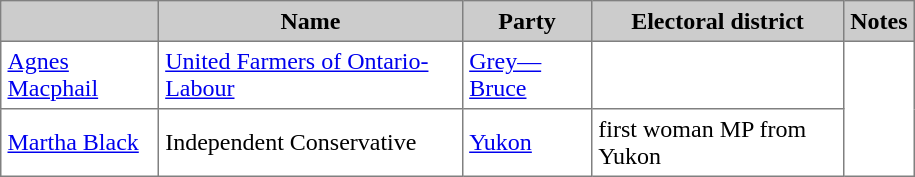<table border="1" cellpadding="4" width="610" cellspacing="0" style="border-collapse: collapse" width="100%" class="sortable">
<tr bgcolor="CCCCCC">
<th></th>
<th>Name</th>
<th>Party</th>
<th>Electoral district</th>
<th>Notes</th>
</tr>
<tr>
<td><a href='#'>Agnes Macphail</a></td>
<td><a href='#'>United Farmers of Ontario-Labour</a></td>
<td><a href='#'>Grey—Bruce</a></td>
<td> </td>
</tr>
<tr>
<td><a href='#'>Martha Black</a></td>
<td>Independent Conservative</td>
<td><a href='#'>Yukon</a></td>
<td>first woman MP from Yukon</td>
</tr>
</table>
